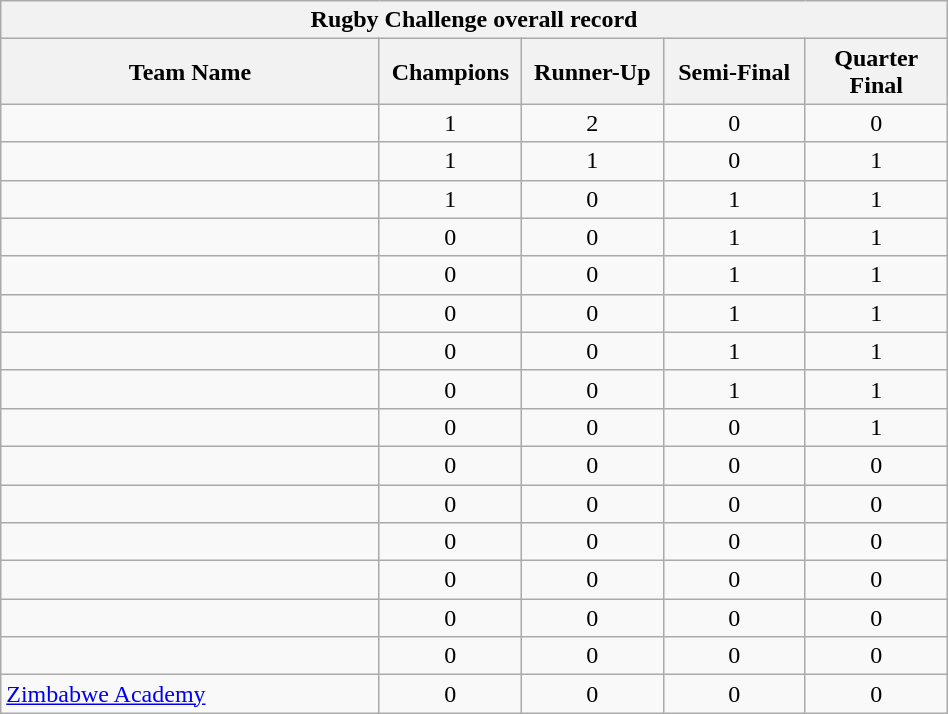<table class="wikitable sortable" style="text-align:center; width:50%;">
<tr>
<th colspan=6>Rugby Challenge overall record</th>
</tr>
<tr>
<th style="width:40%;">Team Name</th>
<th style="width:15%;">Champions</th>
<th style="width:15%;">Runner-Up</th>
<th style="width:15%;">Semi-Final</th>
<th style="width:15%;">Quarter Final</th>
</tr>
<tr>
<td style="text-align:left"></td>
<td>1</td>
<td>2</td>
<td>0</td>
<td>0</td>
</tr>
<tr>
<td style="text-align:left"></td>
<td>1</td>
<td>1</td>
<td>0</td>
<td>1</td>
</tr>
<tr>
<td style="text-align:left"></td>
<td>1</td>
<td>0</td>
<td>1</td>
<td>1</td>
</tr>
<tr>
<td style="text-align:left"></td>
<td>0</td>
<td>0</td>
<td>1</td>
<td>1</td>
</tr>
<tr>
<td style="text-align:left"></td>
<td>0</td>
<td>0</td>
<td>1</td>
<td>1</td>
</tr>
<tr>
<td style="text-align:left"></td>
<td>0</td>
<td>0</td>
<td>1</td>
<td>1</td>
</tr>
<tr>
<td style="text-align:left"></td>
<td>0</td>
<td>0</td>
<td>1</td>
<td>1</td>
</tr>
<tr>
<td style="text-align:left"></td>
<td>0</td>
<td>0</td>
<td>1</td>
<td>1</td>
</tr>
<tr>
<td style="text-align:left"></td>
<td>0</td>
<td>0</td>
<td>0</td>
<td>1</td>
</tr>
<tr>
<td style="text-align:left"></td>
<td>0</td>
<td>0</td>
<td>0</td>
<td>0</td>
</tr>
<tr>
<td style="text-align:left"></td>
<td>0</td>
<td>0</td>
<td>0</td>
<td>0</td>
</tr>
<tr>
<td style="text-align:left"></td>
<td>0</td>
<td>0</td>
<td>0</td>
<td>0</td>
</tr>
<tr>
<td style="text-align:left"></td>
<td>0</td>
<td>0</td>
<td>0</td>
<td>0</td>
</tr>
<tr>
<td style="text-align:left"></td>
<td>0</td>
<td>0</td>
<td>0</td>
<td>0</td>
</tr>
<tr>
<td style="text-align:left"></td>
<td>0</td>
<td>0</td>
<td>0</td>
<td>0</td>
</tr>
<tr>
<td style="text-align:left"><a href='#'>Zimbabwe Academy</a></td>
<td>0</td>
<td>0</td>
<td>0</td>
<td>0</td>
</tr>
</table>
